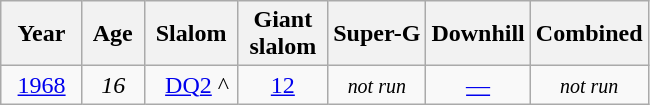<table class=wikitable style="text-align:center">
<tr>
<th>  Year  </th>
<th> Age </th>
<th> Slalom </th>
<th>Giant<br> slalom </th>
<th>Super-G</th>
<th>Downhill</th>
<th>Combined</th>
</tr>
<tr>
<td><a href='#'>1968</a></td>
<td><em>16</em></td>
<td>  <a href='#'>DQ2</a> ^</td>
<td><a href='#'>12</a></td>
<td rowspan=1><small><em>not run</em></small></td>
<td><a href='#'>—</a></td>
<td rowspan=1><small><em>not run</em></small></td>
</tr>
</table>
